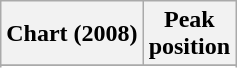<table class="wikitable sortable">
<tr>
<th align="left">Chart (2008)</th>
<th align="left">Peak<br>position</th>
</tr>
<tr>
</tr>
<tr>
</tr>
<tr>
</tr>
<tr>
</tr>
</table>
